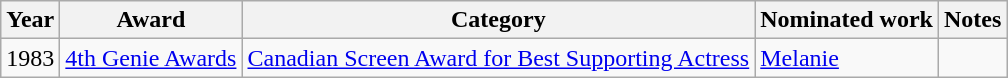<table class="wikitable sortable">
<tr>
<th>Year</th>
<th>Award</th>
<th>Category</th>
<th>Nominated work</th>
<th class="wikitable unsortable">Notes</th>
</tr>
<tr>
<td>1983</td>
<td><a href='#'>4th Genie Awards</a></td>
<td><a href='#'>Canadian Screen Award for Best Supporting Actress</a></td>
<td><a href='#'>Melanie</a></td>
<td></td>
</tr>
</table>
